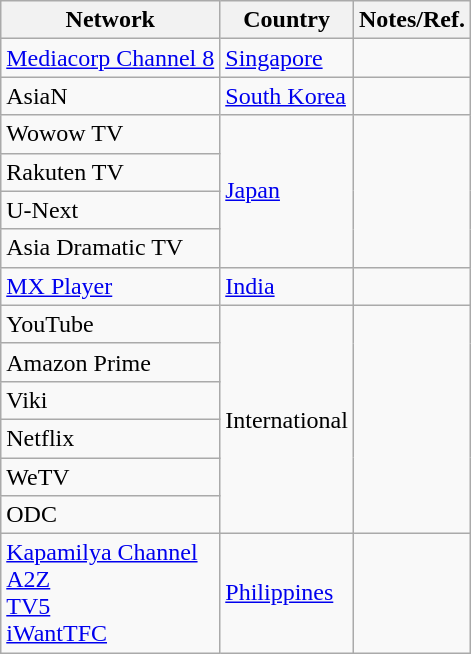<table class="wikitable">
<tr>
<th>Network</th>
<th>Country</th>
<th>Notes/Ref.</th>
</tr>
<tr>
<td><a href='#'>Mediacorp Channel 8</a></td>
<td> <a href='#'>Singapore</a></td>
<td></td>
</tr>
<tr>
<td>AsiaN</td>
<td> <a href='#'>South Korea</a></td>
<td></td>
</tr>
<tr>
<td>Wowow TV</td>
<td rowspan="4"> <a href='#'>Japan</a></td>
<td rowspan="4"></td>
</tr>
<tr>
<td>Rakuten TV</td>
</tr>
<tr>
<td>U-Next</td>
</tr>
<tr>
<td>Asia Dramatic TV</td>
</tr>
<tr>
<td><a href='#'>MX Player</a></td>
<td> <a href='#'>India</a></td>
<td></td>
</tr>
<tr>
<td>YouTube</td>
<td rowspan="6">International</td>
<td rowspan="6"></td>
</tr>
<tr>
<td>Amazon Prime</td>
</tr>
<tr>
<td>Viki</td>
</tr>
<tr>
<td>Netflix</td>
</tr>
<tr>
<td>WeTV</td>
</tr>
<tr>
<td>ODC</td>
</tr>
<tr>
<td><a href='#'>Kapamilya Channel</a><br><a href='#'>A2Z</a><br><a href='#'>TV5</a><br><a href='#'>iWantTFC</a></td>
<td> <a href='#'>Philippines</a></td>
<td></td>
</tr>
</table>
